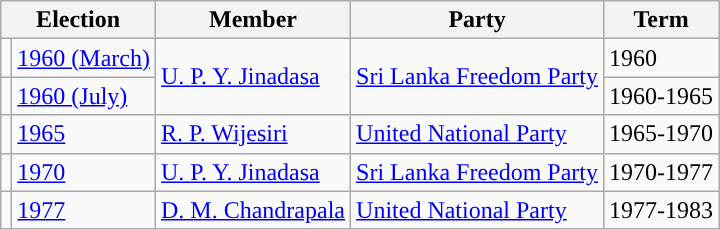<table class="wikitable">
<tr>
<th colspan="2">Election</th>
<th>Member</th>
<th>Party</th>
<th>Term</th>
</tr>
<tr>
<td style="background-color: "></td>
<td><a href='#'>1960 (March)</a></td>
<td rowspan="2"><a href='#'>U. P. Y. Jinadasa</a></td>
<td rowspan="2"><a href='#'>Sri Lanka Freedom Party</a></td>
<td>1960</td>
</tr>
<tr>
<td style="background-color: "></td>
<td><a href='#'>1960 (July)</a></td>
<td>1960-1965</td>
</tr>
<tr>
<td style="background-color: "></td>
<td><a href='#'>1965</a></td>
<td><a href='#'>R. P. Wijesiri</a></td>
<td><a href='#'>United National Party</a></td>
<td>1965-1970</td>
</tr>
<tr>
<td style="background-color: "></td>
<td><a href='#'>1970</a></td>
<td><a href='#'>U. P. Y. Jinadasa</a></td>
<td><a href='#'>Sri Lanka Freedom Party</a></td>
<td>1970-1977</td>
</tr>
<tr>
<td style="background-color: "></td>
<td><a href='#'>1977</a></td>
<td><a href='#'>D. M. Chandrapala</a></td>
<td><a href='#'>United National Party</a></td>
<td>1977-1983</td>
</tr>
</table>
